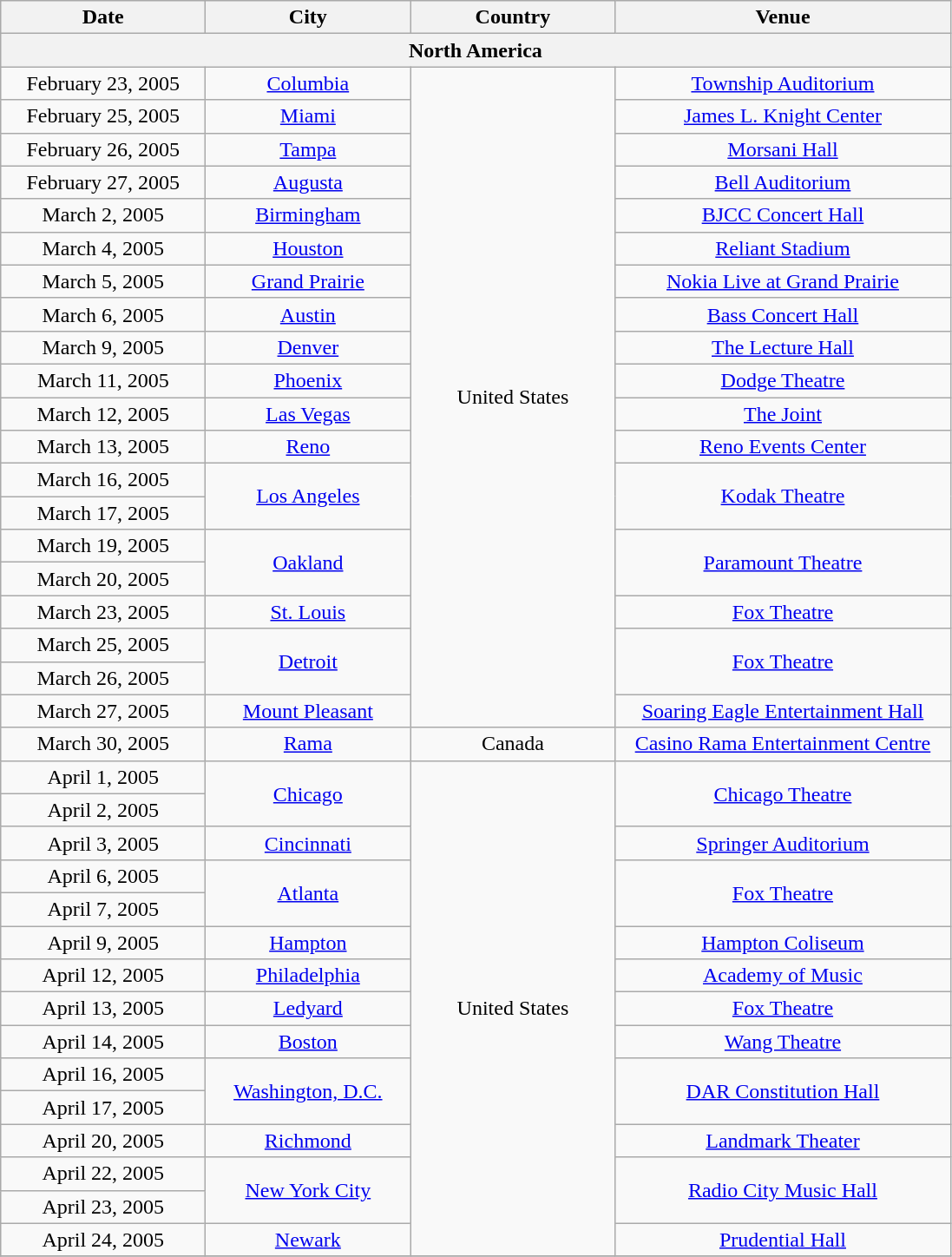<table class="wikitable" style="text-align:center">
<tr>
<th width="150">Date</th>
<th width="150">City</th>
<th width="150">Country</th>
<th width="250">Venue</th>
</tr>
<tr>
<th colspan="4">North America</th>
</tr>
<tr>
<td>February 23, 2005</td>
<td><a href='#'>Columbia</a></td>
<td rowspan="20">United States</td>
<td><a href='#'>Township Auditorium</a></td>
</tr>
<tr>
<td>February 25, 2005</td>
<td><a href='#'>Miami</a></td>
<td><a href='#'>James L. Knight Center</a></td>
</tr>
<tr>
<td>February 26, 2005</td>
<td><a href='#'>Tampa</a></td>
<td><a href='#'>Morsani Hall</a></td>
</tr>
<tr>
<td>February 27, 2005</td>
<td><a href='#'>Augusta</a></td>
<td><a href='#'>Bell Auditorium</a></td>
</tr>
<tr>
<td>March 2, 2005</td>
<td><a href='#'>Birmingham</a></td>
<td><a href='#'>BJCC Concert Hall</a></td>
</tr>
<tr>
<td>March 4, 2005</td>
<td><a href='#'>Houston</a></td>
<td><a href='#'>Reliant Stadium</a></td>
</tr>
<tr>
<td>March 5, 2005</td>
<td><a href='#'>Grand Prairie</a></td>
<td><a href='#'>Nokia Live at Grand Prairie</a></td>
</tr>
<tr>
<td>March 6, 2005</td>
<td><a href='#'>Austin</a></td>
<td><a href='#'>Bass Concert Hall</a></td>
</tr>
<tr>
<td>March 9, 2005</td>
<td><a href='#'>Denver</a></td>
<td><a href='#'>The Lecture Hall</a></td>
</tr>
<tr>
<td>March 11, 2005</td>
<td><a href='#'>Phoenix</a></td>
<td><a href='#'>Dodge Theatre</a></td>
</tr>
<tr>
<td>March 12, 2005</td>
<td><a href='#'>Las Vegas</a></td>
<td><a href='#'>The Joint</a></td>
</tr>
<tr>
<td>March 13, 2005</td>
<td><a href='#'>Reno</a></td>
<td><a href='#'>Reno Events Center</a></td>
</tr>
<tr>
<td>March 16, 2005</td>
<td rowspan="2"><a href='#'>Los Angeles</a></td>
<td rowspan="2"><a href='#'>Kodak Theatre</a></td>
</tr>
<tr>
<td>March 17, 2005</td>
</tr>
<tr>
<td>March 19, 2005</td>
<td rowspan="2"><a href='#'>Oakland</a></td>
<td rowspan="2"><a href='#'>Paramount Theatre</a></td>
</tr>
<tr>
<td>March 20, 2005</td>
</tr>
<tr>
<td>March 23, 2005</td>
<td><a href='#'>St. Louis</a></td>
<td><a href='#'>Fox Theatre</a></td>
</tr>
<tr>
<td>March 25, 2005</td>
<td rowspan="2"><a href='#'>Detroit</a></td>
<td rowspan="2"><a href='#'>Fox Theatre</a></td>
</tr>
<tr>
<td>March 26, 2005</td>
</tr>
<tr>
<td>March 27, 2005</td>
<td><a href='#'>Mount Pleasant</a></td>
<td><a href='#'>Soaring Eagle Entertainment Hall</a></td>
</tr>
<tr>
<td>March 30, 2005</td>
<td><a href='#'>Rama</a></td>
<td>Canada</td>
<td><a href='#'>Casino Rama Entertainment Centre</a></td>
</tr>
<tr>
<td>April 1, 2005</td>
<td rowspan="2"><a href='#'>Chicago</a></td>
<td rowspan="15">United States</td>
<td rowspan="2"><a href='#'>Chicago Theatre</a></td>
</tr>
<tr>
<td>April 2, 2005</td>
</tr>
<tr>
<td>April 3, 2005</td>
<td><a href='#'>Cincinnati</a></td>
<td><a href='#'>Springer Auditorium</a></td>
</tr>
<tr>
<td>April 6, 2005</td>
<td rowspan="2"><a href='#'>Atlanta</a></td>
<td rowspan="2"><a href='#'>Fox Theatre</a></td>
</tr>
<tr>
<td>April 7, 2005</td>
</tr>
<tr>
<td>April 9, 2005</td>
<td><a href='#'>Hampton</a></td>
<td><a href='#'>Hampton Coliseum</a></td>
</tr>
<tr>
<td>April 12, 2005</td>
<td><a href='#'>Philadelphia</a></td>
<td><a href='#'>Academy of Music</a></td>
</tr>
<tr>
<td>April 13, 2005</td>
<td><a href='#'>Ledyard</a></td>
<td><a href='#'>Fox Theatre</a></td>
</tr>
<tr>
<td>April 14, 2005</td>
<td><a href='#'>Boston</a></td>
<td><a href='#'>Wang Theatre</a></td>
</tr>
<tr>
<td>April 16, 2005</td>
<td rowspan="2"><a href='#'>Washington, D.C.</a></td>
<td rowspan="2"><a href='#'>DAR Constitution Hall</a></td>
</tr>
<tr>
<td>April 17, 2005</td>
</tr>
<tr>
<td>April 20, 2005</td>
<td><a href='#'>Richmond</a></td>
<td><a href='#'>Landmark Theater</a></td>
</tr>
<tr>
<td>April 22, 2005</td>
<td rowspan="2"><a href='#'>New York City</a></td>
<td rowspan="2"><a href='#'>Radio City Music Hall</a></td>
</tr>
<tr>
<td>April 23, 2005</td>
</tr>
<tr>
<td>April 24, 2005</td>
<td><a href='#'>Newark</a></td>
<td><a href='#'>Prudential Hall</a></td>
</tr>
<tr>
</tr>
</table>
